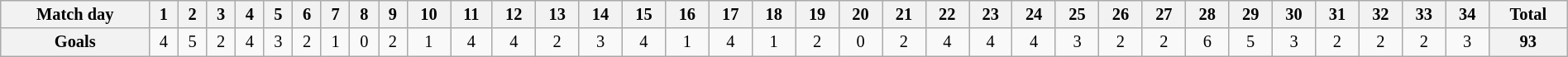<table class="wikitable" style="width:100%; font-size:85%;">
<tr valign=top>
<th align=center>Match day</th>
<th align=center>1</th>
<th align=center>2</th>
<th align=center>3</th>
<th align=center>4</th>
<th align=center>5</th>
<th align=center>6</th>
<th align=center>7</th>
<th align=center>8</th>
<th align=center>9</th>
<th align=center>10</th>
<th align=center>11</th>
<th align=center>12</th>
<th align=center>13</th>
<th align=center>14</th>
<th align=center>15</th>
<th align=center>16</th>
<th align=center>17</th>
<th align=center>18</th>
<th align=center>19</th>
<th align=center>20</th>
<th align=center>21</th>
<th align=center>22</th>
<th align=center>23</th>
<th align=center>24</th>
<th align=center>25</th>
<th align=center>26</th>
<th align=center>27</th>
<th align=center>28</th>
<th align=center>29</th>
<th align=center>30</th>
<th align=center>31</th>
<th align=center>32</th>
<th align=center>33</th>
<th align=center>34</th>
<th align=center><strong>Total</strong></th>
</tr>
<tr>
<th align=center>Goals</th>
<td align=center>4</td>
<td align=center>5</td>
<td align=center>2</td>
<td align=center>4</td>
<td align=center>3</td>
<td align=center>2</td>
<td align=center>1</td>
<td align=center>0</td>
<td align=center>2</td>
<td align=center>1</td>
<td align=center>4</td>
<td align=center>4</td>
<td align=center>2</td>
<td align=center>3</td>
<td align=center>4</td>
<td align=center>1</td>
<td align=center>4</td>
<td align=center>1</td>
<td align=center>2</td>
<td align=center>0</td>
<td align=center>2</td>
<td align=center>4</td>
<td align=center>4</td>
<td align=center>4</td>
<td align=center>3</td>
<td align=center>2</td>
<td align=center>2</td>
<td align=center>6</td>
<td align=center>5</td>
<td align=center>3</td>
<td align=center>2</td>
<td align=center>2</td>
<td align=center>2</td>
<td align=center>3</td>
<th align=center><strong>93</strong></th>
</tr>
</table>
